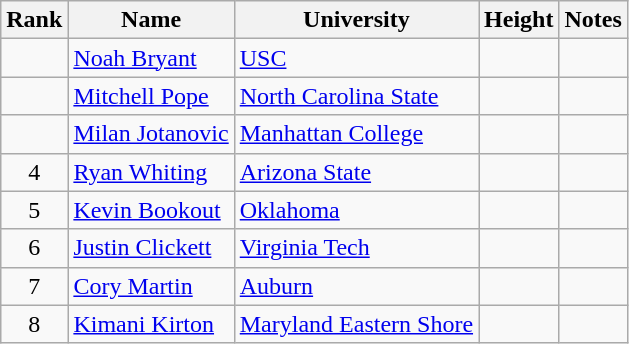<table class="wikitable sortable" style="text-align:center">
<tr>
<th>Rank</th>
<th>Name</th>
<th>University</th>
<th>Height</th>
<th>Notes</th>
</tr>
<tr>
<td></td>
<td align=left><a href='#'>Noah Bryant</a></td>
<td align=left><a href='#'>USC</a></td>
<td></td>
<td></td>
</tr>
<tr>
<td></td>
<td align=left><a href='#'>Mitchell Pope</a></td>
<td align=left><a href='#'>North Carolina State</a></td>
<td></td>
<td></td>
</tr>
<tr>
<td></td>
<td align=left><a href='#'>Milan Jotanovic</a> </td>
<td align=left><a href='#'>Manhattan College</a></td>
<td></td>
<td></td>
</tr>
<tr>
<td>4</td>
<td align=left><a href='#'>Ryan Whiting</a></td>
<td align=left><a href='#'>Arizona State</a></td>
<td></td>
<td></td>
</tr>
<tr>
<td>5</td>
<td align=left><a href='#'>Kevin Bookout</a></td>
<td align=left><a href='#'>Oklahoma</a></td>
<td></td>
<td></td>
</tr>
<tr>
<td>6</td>
<td align=left><a href='#'>Justin Clickett</a></td>
<td align=left><a href='#'>Virginia Tech</a></td>
<td></td>
<td></td>
</tr>
<tr>
<td>7</td>
<td align=left><a href='#'>Cory Martin</a></td>
<td align=left><a href='#'>Auburn</a></td>
<td></td>
<td></td>
</tr>
<tr>
<td>8</td>
<td align=left><a href='#'>Kimani Kirton</a> </td>
<td align=left><a href='#'>Maryland Eastern Shore</a></td>
<td></td>
<td></td>
</tr>
</table>
